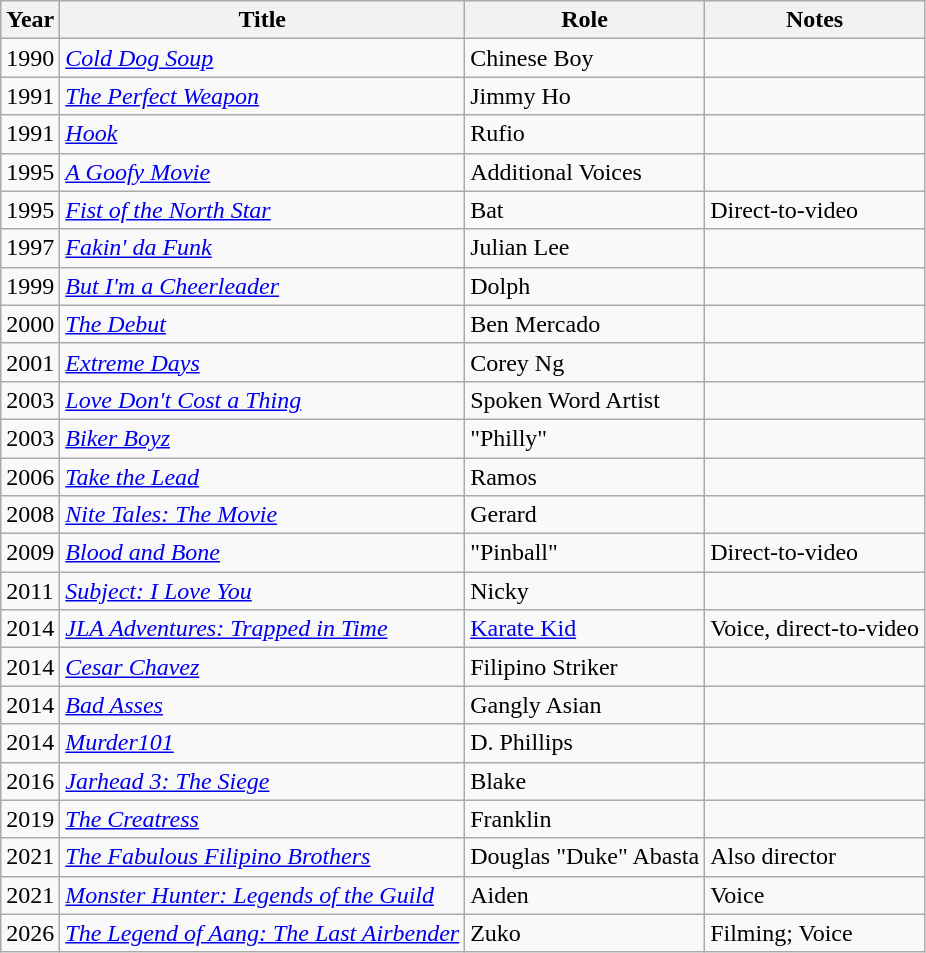<table class="wikitable sortable">
<tr>
<th>Year</th>
<th>Title</th>
<th>Role</th>
<th>Notes</th>
</tr>
<tr>
<td>1990</td>
<td><em><a href='#'>Cold Dog Soup</a></em></td>
<td>Chinese Boy</td>
<td></td>
</tr>
<tr>
<td>1991</td>
<td><em><a href='#'>The Perfect Weapon</a></em></td>
<td>Jimmy Ho</td>
<td></td>
</tr>
<tr>
<td>1991</td>
<td><em><a href='#'>Hook</a></em></td>
<td>Rufio</td>
<td></td>
</tr>
<tr>
<td>1995</td>
<td><em><a href='#'>A Goofy Movie</a></em></td>
<td>Additional Voices</td>
<td></td>
</tr>
<tr>
<td>1995</td>
<td><em><a href='#'>Fist of the North Star</a></em></td>
<td>Bat</td>
<td>Direct-to-video</td>
</tr>
<tr>
<td>1997</td>
<td><em><a href='#'>Fakin' da Funk</a></em></td>
<td>Julian Lee</td>
<td></td>
</tr>
<tr>
<td>1999</td>
<td><em><a href='#'>But I'm a Cheerleader</a></em></td>
<td>Dolph</td>
<td></td>
</tr>
<tr>
<td>2000</td>
<td><em><a href='#'>The Debut</a></em></td>
<td>Ben Mercado</td>
<td></td>
</tr>
<tr>
<td>2001</td>
<td><em><a href='#'>Extreme Days</a></em></td>
<td>Corey Ng</td>
<td></td>
</tr>
<tr>
<td>2003</td>
<td><em><a href='#'>Love Don't Cost a Thing</a></em></td>
<td>Spoken Word Artist</td>
<td></td>
</tr>
<tr>
<td>2003</td>
<td><em><a href='#'>Biker Boyz</a></em></td>
<td>"Philly"</td>
<td></td>
</tr>
<tr>
<td>2006</td>
<td><em><a href='#'>Take the Lead</a></em></td>
<td>Ramos</td>
<td></td>
</tr>
<tr>
<td>2008</td>
<td><em><a href='#'>Nite Tales: The Movie</a></em></td>
<td>Gerard</td>
<td></td>
</tr>
<tr>
<td>2009</td>
<td><em><a href='#'>Blood and Bone</a></em></td>
<td>"Pinball"</td>
<td>Direct-to-video</td>
</tr>
<tr>
<td>2011</td>
<td><em><a href='#'>Subject: I Love You</a></em></td>
<td>Nicky</td>
<td></td>
</tr>
<tr>
<td>2014</td>
<td><em><a href='#'>JLA Adventures: Trapped in Time</a></em></td>
<td><a href='#'>Karate Kid</a></td>
<td>Voice, direct-to-video</td>
</tr>
<tr>
<td>2014</td>
<td><em><a href='#'>Cesar Chavez</a></em></td>
<td>Filipino Striker</td>
<td></td>
</tr>
<tr>
<td>2014</td>
<td><em><a href='#'>Bad Asses</a></em></td>
<td>Gangly Asian</td>
<td></td>
</tr>
<tr>
<td>2014</td>
<td><em><a href='#'>Murder101</a></em></td>
<td>D. Phillips</td>
<td></td>
</tr>
<tr>
<td>2016</td>
<td><em><a href='#'>Jarhead 3: The Siege</a></em></td>
<td>Blake</td>
<td></td>
</tr>
<tr>
<td>2019</td>
<td><em><a href='#'>The Creatress</a></em></td>
<td>Franklin</td>
<td></td>
</tr>
<tr>
<td>2021</td>
<td><em><a href='#'>The Fabulous Filipino Brothers</a></em></td>
<td>Douglas "Duke" Abasta</td>
<td>Also director</td>
</tr>
<tr>
<td>2021</td>
<td><em><a href='#'>Monster Hunter: Legends of the Guild</a></em></td>
<td>Aiden</td>
<td>Voice</td>
</tr>
<tr>
<td>2026</td>
<td><em><a href='#'>The Legend of Aang: The Last Airbender</a></em></td>
<td>Zuko</td>
<td>Filming; Voice</td>
</tr>
</table>
